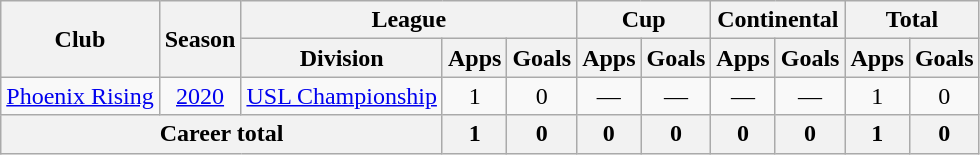<table class=wikitable style=text-align:center>
<tr>
<th rowspan=2>Club</th>
<th rowspan=2>Season</th>
<th colspan=3>League</th>
<th colspan=2>Cup</th>
<th colspan=2>Continental</th>
<th colspan=2>Total</th>
</tr>
<tr>
<th>Division</th>
<th>Apps</th>
<th>Goals</th>
<th>Apps</th>
<th>Goals</th>
<th>Apps</th>
<th>Goals</th>
<th>Apps</th>
<th>Goals</th>
</tr>
<tr>
<td rowspan=1><a href='#'>Phoenix Rising</a></td>
<td><a href='#'>2020</a></td>
<td><a href='#'>USL Championship</a></td>
<td>1</td>
<td>0</td>
<td>—</td>
<td>—</td>
<td>—</td>
<td>—</td>
<td>1</td>
<td>0</td>
</tr>
<tr>
<th colspan=3>Career total</th>
<th>1</th>
<th>0</th>
<th>0</th>
<th>0</th>
<th>0</th>
<th>0</th>
<th>1</th>
<th>0</th>
</tr>
</table>
